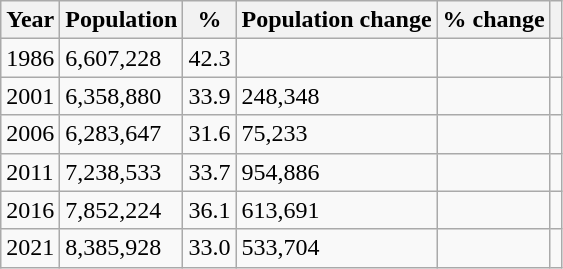<table class="wikitable sortable" font-size:100%;" style="text-align:left">
<tr>
<th>Year</th>
<th>Population<br></th>
<th>%</th>
<th>Population change</th>
<th>% change</th>
<th></th>
</tr>
<tr>
<td>1986</td>
<td>6,607,228</td>
<td>42.3</td>
<td></td>
<td></td>
<td></td>
</tr>
<tr>
<td>2001</td>
<td>6,358,880</td>
<td>33.9</td>
<td> 248,348</td>
<td></td>
<td></td>
</tr>
<tr>
<td>2006</td>
<td>6,283,647</td>
<td>31.6</td>
<td> 75,233</td>
<td></td>
<td></td>
</tr>
<tr>
<td>2011</td>
<td>7,238,533</td>
<td>33.7</td>
<td> 954,886</td>
<td></td>
<td></td>
</tr>
<tr>
<td>2016</td>
<td>7,852,224</td>
<td>36.1</td>
<td> 613,691</td>
<td></td>
<td></td>
</tr>
<tr>
<td>2021</td>
<td>8,385,928</td>
<td>33.0</td>
<td> 533,704</td>
<td></td>
<td></td>
</tr>
</table>
